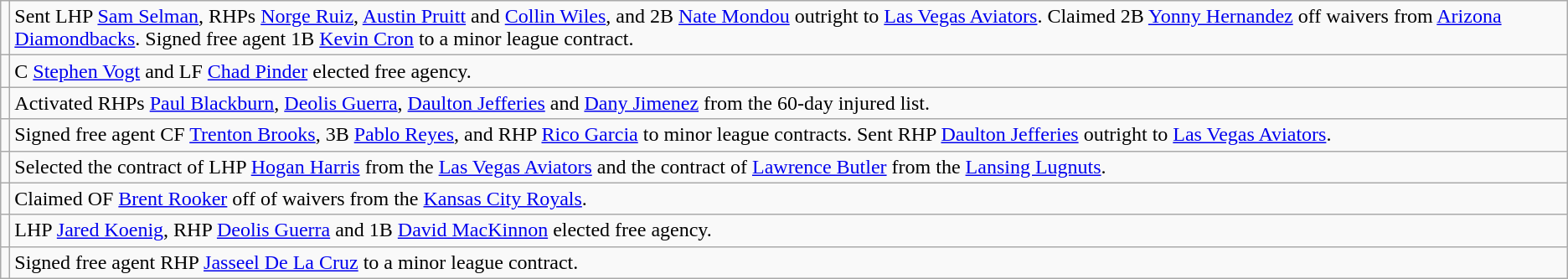<table class="wikitable">
<tr>
<td></td>
<td>Sent LHP <a href='#'>Sam Selman</a>, RHPs <a href='#'>Norge Ruiz</a>, <a href='#'>Austin Pruitt</a> and <a href='#'>Collin Wiles</a>, and 2B <a href='#'>Nate Mondou</a> outright to <a href='#'>Las Vegas Aviators</a>. Claimed 2B <a href='#'>Yonny Hernandez</a> off waivers from <a href='#'>Arizona Diamondbacks</a>. Signed free agent 1B <a href='#'>Kevin Cron</a> to a minor league contract.</td>
</tr>
<tr>
<td></td>
<td>C <a href='#'>Stephen Vogt</a> and LF <a href='#'>Chad Pinder</a> elected free agency.</td>
</tr>
<tr>
<td></td>
<td>Activated RHPs <a href='#'>Paul Blackburn</a>, <a href='#'>Deolis Guerra</a>, <a href='#'>Daulton Jefferies</a> and <a href='#'>Dany Jimenez</a> from the 60-day injured list.</td>
</tr>
<tr>
<td></td>
<td>Signed free agent CF <a href='#'>Trenton Brooks</a>, 3B <a href='#'>Pablo Reyes</a>, and RHP <a href='#'>Rico Garcia</a> to minor league contracts. Sent RHP <a href='#'>Daulton Jefferies</a> outright to <a href='#'>Las Vegas Aviators</a>.</td>
</tr>
<tr>
<td></td>
<td>Selected the contract of LHP <a href='#'>Hogan Harris</a> from the <a href='#'>Las Vegas Aviators</a> and the contract of <a href='#'>Lawrence Butler</a> from the <a href='#'>Lansing Lugnuts</a>.</td>
</tr>
<tr>
<td></td>
<td>Claimed OF <a href='#'>Brent Rooker</a> off of waivers from the <a href='#'>Kansas City Royals</a>.</td>
</tr>
<tr>
<td></td>
<td>LHP <a href='#'>Jared Koenig</a>, RHP <a href='#'>Deolis Guerra</a> and 1B <a href='#'>David MacKinnon</a> elected free agency.</td>
</tr>
<tr>
<td></td>
<td>Signed free agent RHP <a href='#'>Jasseel De La Cruz</a> to a minor league contract.</td>
</tr>
</table>
